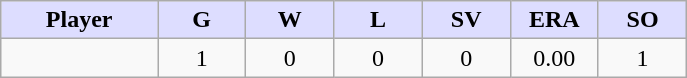<table class="wikitable sortable">
<tr>
<th style="background:#ddf; width:16%;">Player</th>
<th style="background:#ddf; width:9%;">G</th>
<th style="background:#ddf; width:9%;">W</th>
<th style="background:#ddf; width:9%;">L</th>
<th style="background:#ddf; width:9%;">SV</th>
<th style="background:#ddf; width:9%;">ERA</th>
<th style="background:#ddf; width:9%;">SO</th>
</tr>
<tr style="text-align:center;">
<td></td>
<td>1</td>
<td>0</td>
<td>0</td>
<td>0</td>
<td>0.00</td>
<td>1</td>
</tr>
</table>
